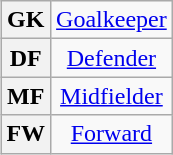<table class="wikitable plainrowheaders" style="text-align:center;margin-left:1em;float:right">
<tr>
<th>GK</th>
<td><a href='#'>Goalkeeper</a></td>
</tr>
<tr>
<th>DF</th>
<td><a href='#'>Defender</a></td>
</tr>
<tr>
<th>MF</th>
<td><a href='#'>Midfielder</a></td>
</tr>
<tr>
<th>FW</th>
<td><a href='#'>Forward</a></td>
</tr>
</table>
